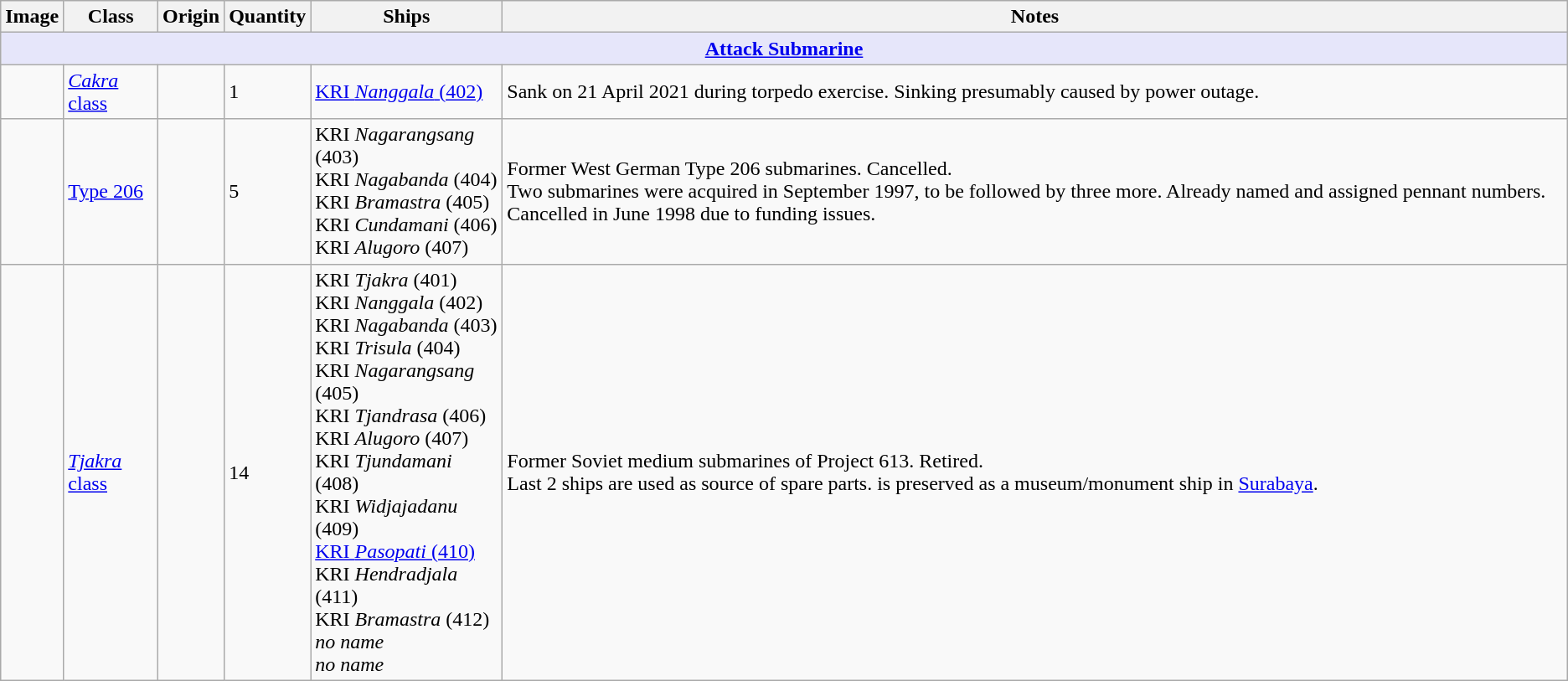<table class="wikitable">
<tr>
<th style="text-align: centre;">Image</th>
<th style="text-align: centre;">Class</th>
<th style="text-align: centre;">Origin</th>
<th style="text-align: centre;">Quantity</th>
<th style="text-align: centre;">Ships</th>
<th style="text-align: centre;">Notes</th>
</tr>
<tr>
<th colspan="6" style="align: centre; background: lavender;"><a href='#'>Attack Submarine</a></th>
</tr>
<tr>
<td></td>
<td><a href='#'><em>Cakra</em> class</a></td>
<td></td>
<td>1</td>
<td><a href='#'>KRI <em>Nanggala</em> (402)</a></td>
<td>Sank on 21 April 2021 during torpedo exercise. Sinking presumably caused by power outage.</td>
</tr>
<tr>
<td></td>
<td><a href='#'>Type 206</a></td>
<td></td>
<td>5</td>
<td>KRI <em>Nagarangsang</em> (403) <br>KRI <em>Nagabanda</em> (404) <br>KRI <em>Bramastra</em> (405) <br>KRI <em>Cundamani</em> (406) <br>KRI <em>Alugoro</em> (407)</td>
<td>Former West German Type 206 submarines. Cancelled.<br>Two submarines were acquired in September 1997, to be followed by three more. Already named and assigned pennant numbers. Cancelled in June 1998 due to funding issues.</td>
</tr>
<tr>
<td></td>
<td><a href='#'><em>Tjakra</em> class</a></td>
<td></td>
<td>14</td>
<td>KRI <em>Tjakra</em> (401) <br>KRI <em>Nanggala</em> (402) <br>KRI <em>Nagabanda</em> (403) <br>KRI <em>Trisula</em> (404) <br>KRI <em>Nagarangsang</em> (405) <br>KRI <em>Tjandrasa</em> (406) <br>KRI <em>Alugoro</em> (407) <br>KRI <em>Tjundamani</em> (408) <br>KRI <em>Widjajadanu</em> (409) <br><a href='#'>KRI <em>Pasopati</em> (410)</a> <br>KRI <em>Hendradjala</em> (411) <br>KRI <em>Bramastra</em> (412) <br><em>no name</em> <br><em>no name</em></td>
<td>Former Soviet medium submarines of Project 613. Retired.<br>Last 2 ships are used as source of spare parts. 
 is preserved as a museum/monument ship in <a href='#'>Surabaya</a>.</td>
</tr>
</table>
